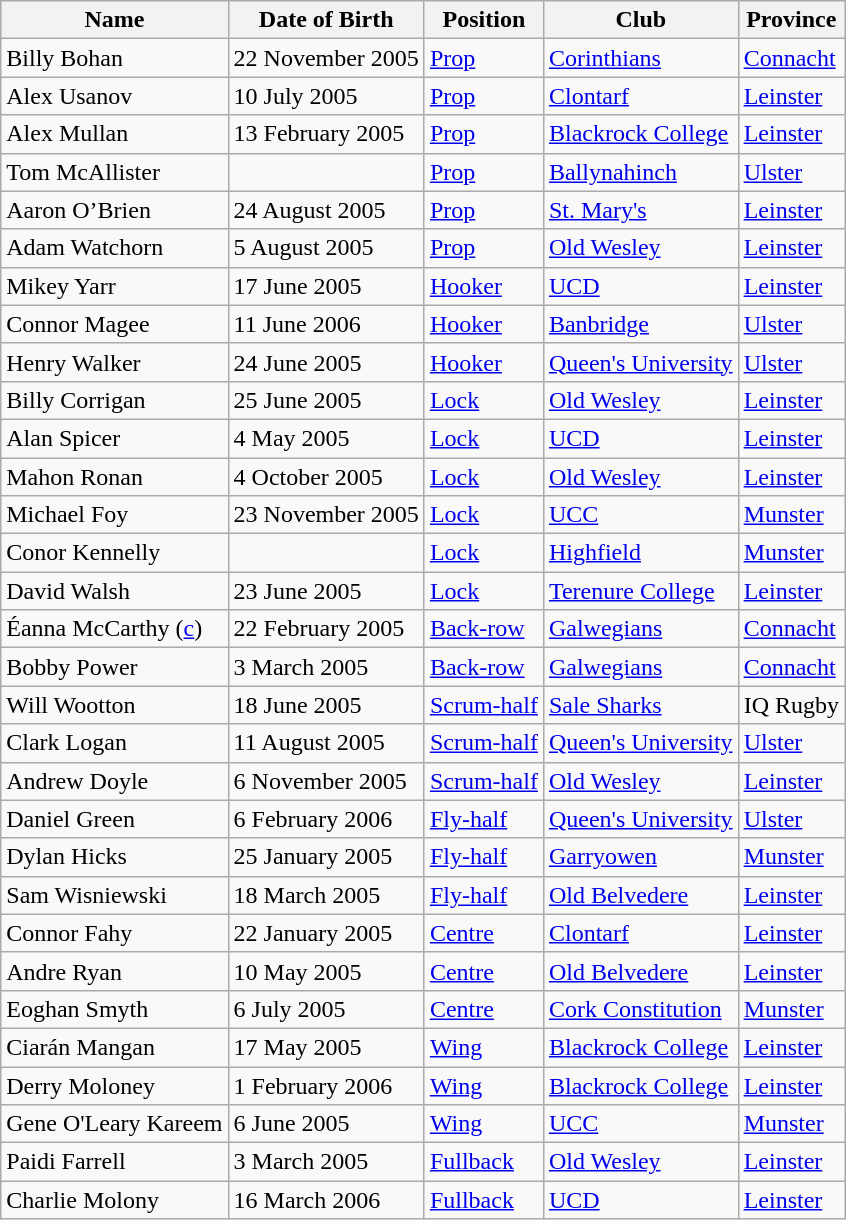<table class="wikitable sortable">
<tr>
<th>Name</th>
<th>Date of Birth</th>
<th>Position</th>
<th>Club</th>
<th>Province</th>
</tr>
<tr>
<td>Billy Bohan</td>
<td>22 November 2005</td>
<td><a href='#'>Prop</a></td>
<td><a href='#'>Corinthians</a></td>
<td> <a href='#'>Connacht</a></td>
</tr>
<tr>
<td>Alex Usanov</td>
<td>10 July 2005</td>
<td><a href='#'>Prop</a></td>
<td><a href='#'>Clontarf</a></td>
<td> <a href='#'>Leinster</a></td>
</tr>
<tr>
<td>Alex Mullan</td>
<td>13 February 2005</td>
<td><a href='#'>Prop</a></td>
<td><a href='#'>Blackrock College</a></td>
<td> <a href='#'>Leinster</a></td>
</tr>
<tr>
<td>Tom McAllister</td>
<td></td>
<td><a href='#'>Prop</a></td>
<td><a href='#'>Ballynahinch</a></td>
<td> <a href='#'>Ulster</a></td>
</tr>
<tr>
<td>Aaron O’Brien</td>
<td>24 August 2005</td>
<td><a href='#'>Prop</a></td>
<td><a href='#'>St. Mary's</a></td>
<td> <a href='#'>Leinster</a></td>
</tr>
<tr>
<td>Adam Watchorn</td>
<td>5 August 2005</td>
<td><a href='#'>Prop</a></td>
<td><a href='#'>Old Wesley</a></td>
<td> <a href='#'>Leinster</a></td>
</tr>
<tr>
<td>Mikey Yarr</td>
<td>17 June 2005</td>
<td><a href='#'>Hooker</a></td>
<td><a href='#'>UCD</a></td>
<td> <a href='#'>Leinster</a></td>
</tr>
<tr>
<td>Connor Magee</td>
<td>11 June 2006</td>
<td><a href='#'>Hooker</a></td>
<td><a href='#'>Banbridge</a></td>
<td> <a href='#'>Ulster</a></td>
</tr>
<tr>
<td>Henry Walker</td>
<td>24 June 2005</td>
<td><a href='#'>Hooker</a></td>
<td><a href='#'>Queen's University</a></td>
<td> <a href='#'>Ulster</a></td>
</tr>
<tr>
<td>Billy Corrigan</td>
<td>25 June 2005</td>
<td><a href='#'>Lock</a></td>
<td><a href='#'>Old Wesley</a></td>
<td> <a href='#'>Leinster</a></td>
</tr>
<tr>
<td>Alan Spicer</td>
<td>4 May 2005</td>
<td><a href='#'>Lock</a></td>
<td><a href='#'>UCD</a></td>
<td> <a href='#'>Leinster</a></td>
</tr>
<tr>
<td>Mahon Ronan</td>
<td>4 October 2005</td>
<td><a href='#'>Lock</a></td>
<td><a href='#'>Old Wesley</a></td>
<td> <a href='#'>Leinster</a></td>
</tr>
<tr>
<td>Michael Foy</td>
<td>23 November 2005</td>
<td><a href='#'>Lock</a></td>
<td><a href='#'>UCC</a></td>
<td> <a href='#'>Munster</a></td>
</tr>
<tr>
<td>Conor Kennelly</td>
<td></td>
<td><a href='#'>Lock</a></td>
<td><a href='#'>Highfield</a></td>
<td> <a href='#'>Munster</a></td>
</tr>
<tr>
<td>David Walsh</td>
<td>23 June 2005</td>
<td><a href='#'>Lock</a></td>
<td><a href='#'>Terenure College</a></td>
<td> <a href='#'>Leinster</a></td>
</tr>
<tr>
<td>Éanna McCarthy (<a href='#'>c</a>)</td>
<td>22 February 2005</td>
<td><a href='#'>Back-row</a></td>
<td><a href='#'>Galwegians</a></td>
<td> <a href='#'>Connacht</a></td>
</tr>
<tr>
<td>Bobby Power</td>
<td>3 March 2005</td>
<td><a href='#'>Back-row</a></td>
<td><a href='#'>Galwegians</a></td>
<td> <a href='#'>Connacht</a></td>
</tr>
<tr>
<td>Will Wootton</td>
<td>18 June 2005</td>
<td><a href='#'>Scrum-half</a></td>
<td><a href='#'>Sale Sharks</a></td>
<td> IQ Rugby</td>
</tr>
<tr>
<td>Clark Logan</td>
<td>11 August 2005</td>
<td><a href='#'>Scrum-half</a></td>
<td><a href='#'>Queen's University</a></td>
<td> <a href='#'>Ulster</a></td>
</tr>
<tr>
<td>Andrew Doyle</td>
<td>6 November 2005</td>
<td><a href='#'>Scrum-half</a></td>
<td><a href='#'>Old Wesley</a></td>
<td> <a href='#'>Leinster</a></td>
</tr>
<tr>
<td>Daniel Green</td>
<td>6 February 2006</td>
<td><a href='#'>Fly-half</a></td>
<td><a href='#'>Queen's University</a></td>
<td> <a href='#'>Ulster</a></td>
</tr>
<tr>
<td>Dylan Hicks</td>
<td>25 January 2005</td>
<td><a href='#'>Fly-half</a></td>
<td><a href='#'>Garryowen</a></td>
<td> <a href='#'>Munster</a></td>
</tr>
<tr>
<td>Sam Wisniewski</td>
<td>18 March 2005</td>
<td><a href='#'>Fly-half</a></td>
<td><a href='#'>Old Belvedere</a></td>
<td> <a href='#'>Leinster</a></td>
</tr>
<tr>
<td>Connor Fahy</td>
<td>22 January 2005</td>
<td><a href='#'>Centre</a></td>
<td><a href='#'>Clontarf</a></td>
<td> <a href='#'>Leinster</a></td>
</tr>
<tr>
<td>Andre Ryan</td>
<td>10 May 2005</td>
<td><a href='#'>Centre</a></td>
<td><a href='#'>Old Belvedere</a></td>
<td> <a href='#'>Leinster</a></td>
</tr>
<tr>
<td>Eoghan Smyth</td>
<td>6 July 2005</td>
<td><a href='#'>Centre</a></td>
<td><a href='#'>Cork Constitution</a></td>
<td> <a href='#'>Munster</a></td>
</tr>
<tr>
<td>Ciarán Mangan</td>
<td>17 May 2005</td>
<td><a href='#'>Wing</a></td>
<td><a href='#'>Blackrock College</a></td>
<td> <a href='#'>Leinster</a></td>
</tr>
<tr>
<td>Derry Moloney</td>
<td>1 February 2006</td>
<td><a href='#'>Wing</a></td>
<td><a href='#'>Blackrock College</a></td>
<td> <a href='#'>Leinster</a></td>
</tr>
<tr>
<td>Gene O'Leary Kareem</td>
<td>6 June 2005</td>
<td><a href='#'>Wing</a></td>
<td><a href='#'>UCC</a></td>
<td> <a href='#'>Munster</a></td>
</tr>
<tr>
<td>Paidi Farrell</td>
<td>3 March 2005</td>
<td><a href='#'>Fullback</a></td>
<td><a href='#'>Old Wesley</a></td>
<td> <a href='#'>Leinster</a></td>
</tr>
<tr>
<td>Charlie Molony</td>
<td>16 March 2006</td>
<td><a href='#'>Fullback</a></td>
<td><a href='#'>UCD</a></td>
<td> <a href='#'>Leinster</a></td>
</tr>
</table>
